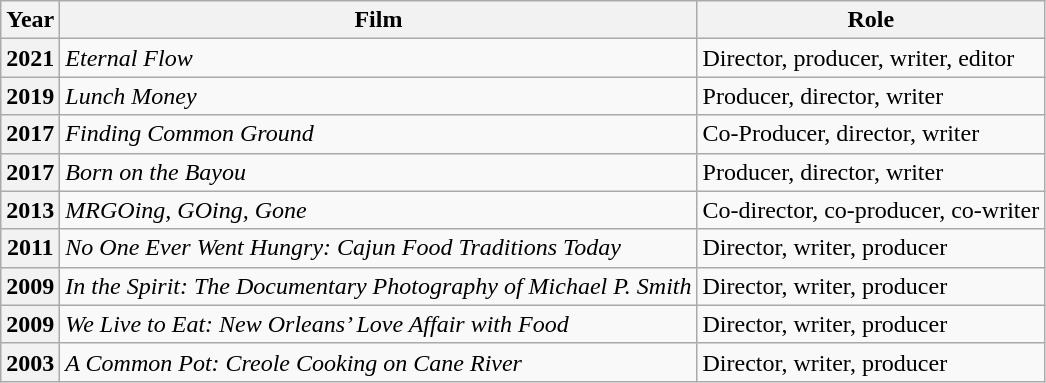<table class=wikitable>
<tr>
<th>Year</th>
<th>Film</th>
<th>Role</th>
</tr>
<tr>
<th>2021</th>
<td><em>Eternal Flow</em></td>
<td>Director, producer, writer, editor</td>
</tr>
<tr>
<th>2019</th>
<td><em>Lunch Money</em></td>
<td>Producer, director, writer</td>
</tr>
<tr>
<th>2017</th>
<td><em>Finding Common Ground</em></td>
<td>Co-Producer, director, writer</td>
</tr>
<tr>
<th>2017</th>
<td><em>Born on the Bayou</em></td>
<td>Producer, director, writer</td>
</tr>
<tr>
<th>2013</th>
<td><em>MRGOing, GOing, Gone</em></td>
<td>Co-director, co-producer, co-writer</td>
</tr>
<tr>
<th>2011</th>
<td><em>No One Ever Went Hungry: Cajun Food Traditions Today</em></td>
<td>Director, writer, producer</td>
</tr>
<tr>
<th>2009</th>
<td><em>In the Spirit: The Documentary Photography of Michael P. Smith</em></td>
<td>Director, writer, producer</td>
</tr>
<tr>
<th>2009</th>
<td><em>We Live to Eat: New Orleans’ Love Affair with Food</em></td>
<td>Director, writer, producer</td>
</tr>
<tr>
<th>2003</th>
<td><em>A Common Pot: Creole Cooking on Cane River</em></td>
<td>Director, writer, producer</td>
</tr>
</table>
